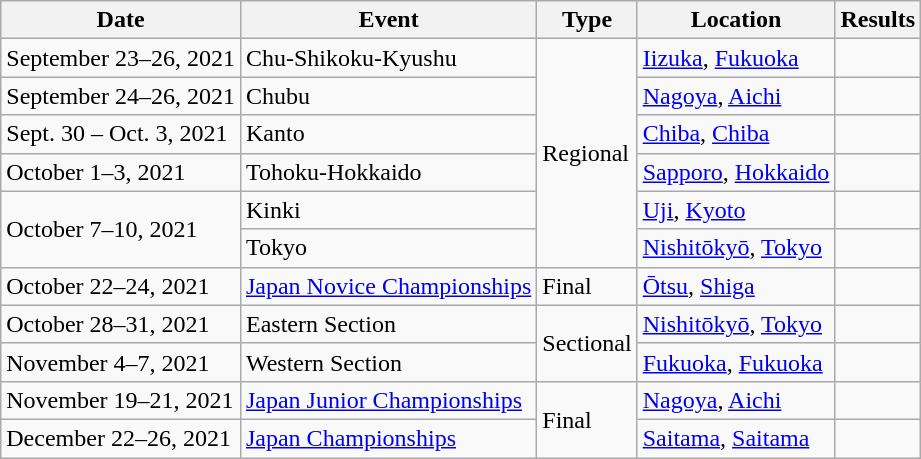<table class="wikitable">
<tr>
<th>Date</th>
<th>Event</th>
<th>Type</th>
<th>Location</th>
<th>Results</th>
</tr>
<tr>
<td>September 23–26, 2021</td>
<td>Chu-Shikoku-Kyushu</td>
<td rowspan=6>Regional</td>
<td><a href='#'>Iizuka</a>, <a href='#'>Fukuoka</a></td>
<td></td>
</tr>
<tr>
<td>September 24–26, 2021</td>
<td>Chubu</td>
<td><a href='#'>Nagoya</a>, <a href='#'>Aichi</a></td>
<td></td>
</tr>
<tr>
<td>Sept. 30 – Oct. 3, 2021</td>
<td>Kanto</td>
<td><a href='#'>Chiba</a>, <a href='#'>Chiba</a></td>
<td></td>
</tr>
<tr>
<td>October 1–3, 2021</td>
<td>Tohoku-Hokkaido</td>
<td><a href='#'>Sapporo</a>, <a href='#'>Hokkaido</a></td>
<td></td>
</tr>
<tr>
<td rowspan=2>October 7–10, 2021</td>
<td>Kinki</td>
<td><a href='#'>Uji</a>, <a href='#'>Kyoto</a></td>
<td></td>
</tr>
<tr>
<td>Tokyo</td>
<td><a href='#'>Nishitōkyō</a>, <a href='#'>Tokyo</a></td>
<td></td>
</tr>
<tr>
<td>October 22–24, 2021</td>
<td><a href='#'>Japan Novice Championships</a></td>
<td>Final</td>
<td><a href='#'>Ōtsu</a>, <a href='#'>Shiga</a></td>
<td></td>
</tr>
<tr>
<td>October 28–31, 2021</td>
<td>Eastern Section</td>
<td rowspan=2>Sectional</td>
<td><a href='#'>Nishitōkyō</a>, <a href='#'>Tokyo</a></td>
<td></td>
</tr>
<tr>
<td>November 4–7, 2021</td>
<td>Western Section</td>
<td><a href='#'>Fukuoka</a>, <a href='#'>Fukuoka</a></td>
<td></td>
</tr>
<tr>
<td>November 19–21, 2021</td>
<td><a href='#'>Japan Junior Championships</a></td>
<td rowspan=2>Final</td>
<td><a href='#'>Nagoya</a>, <a href='#'>Aichi</a></td>
<td></td>
</tr>
<tr>
<td>December 22–26, 2021</td>
<td><a href='#'>Japan Championships</a></td>
<td><a href='#'>Saitama</a>, <a href='#'>Saitama</a></td>
<td></td>
</tr>
</table>
